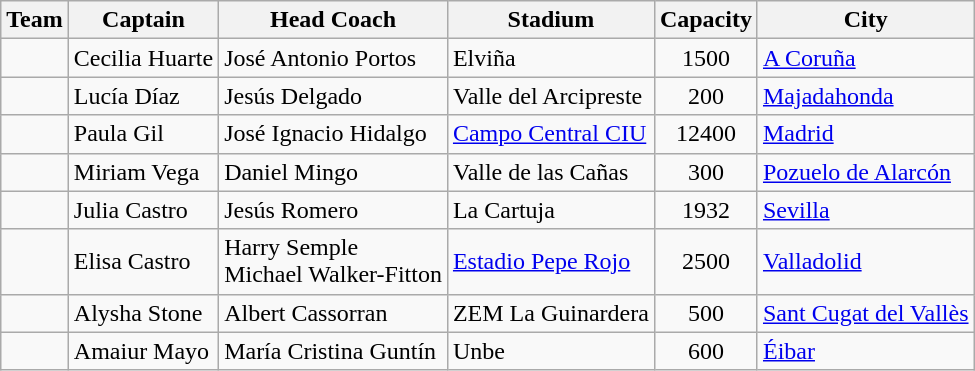<table class="wikitable sortable">
<tr>
<th>Team</th>
<th>Captain</th>
<th>Head Coach</th>
<th>Stadium</th>
<th>Capacity</th>
<th>City</th>
</tr>
<tr>
<td></td>
<td>Cecilia Huarte</td>
<td>José Antonio Portos</td>
<td>Elviña</td>
<td style="text-align:center">1500</td>
<td><a href='#'>A Coruña</a></td>
</tr>
<tr>
<td></td>
<td>Lucía Díaz</td>
<td>Jesús Delgado</td>
<td>Valle del Arcipreste</td>
<td style="text-align:center">200</td>
<td><a href='#'>Majadahonda</a></td>
</tr>
<tr>
<td></td>
<td>Paula Gil</td>
<td>José Ignacio Hidalgo</td>
<td><a href='#'>Campo Central CIU</a></td>
<td style="text-align:center">12400</td>
<td><a href='#'>Madrid</a></td>
</tr>
<tr>
<td></td>
<td>Miriam Vega</td>
<td>Daniel Mingo</td>
<td>Valle de las Cañas</td>
<td style="text-align:center">300</td>
<td><a href='#'>Pozuelo de Alarcón</a></td>
</tr>
<tr>
<td></td>
<td>Julia Castro</td>
<td>Jesús Romero</td>
<td>La Cartuja</td>
<td style="text-align:center">1932</td>
<td><a href='#'>Sevilla</a></td>
</tr>
<tr>
<td></td>
<td>Elisa Castro</td>
<td>Harry Semple <br> Michael Walker-Fitton</td>
<td><a href='#'>Estadio Pepe Rojo</a></td>
<td style="text-align:center">2500</td>
<td><a href='#'>Valladolid</a></td>
</tr>
<tr>
<td></td>
<td>Alysha Stone</td>
<td>Albert Cassorran</td>
<td>ZEM La Guinardera</td>
<td style="text-align:center">500</td>
<td><a href='#'>Sant Cugat del Vallès</a></td>
</tr>
<tr>
<td></td>
<td>Amaiur Mayo</td>
<td>María Cristina Guntín</td>
<td>Unbe</td>
<td style="text-align:center">600</td>
<td><a href='#'>Éibar</a></td>
</tr>
</table>
